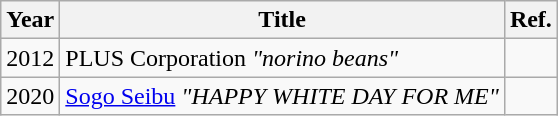<table class="wikitable">
<tr>
<th>Year</th>
<th>Title</th>
<th>Ref.</th>
</tr>
<tr>
<td>2012</td>
<td>PLUS Corporation <em>"norino beans"</em></td>
<td></td>
</tr>
<tr>
<td>2020</td>
<td><a href='#'>Sogo Seibu</a> <em>"HAPPY WHITE DAY FOR ME"</em></td>
<td></td>
</tr>
</table>
